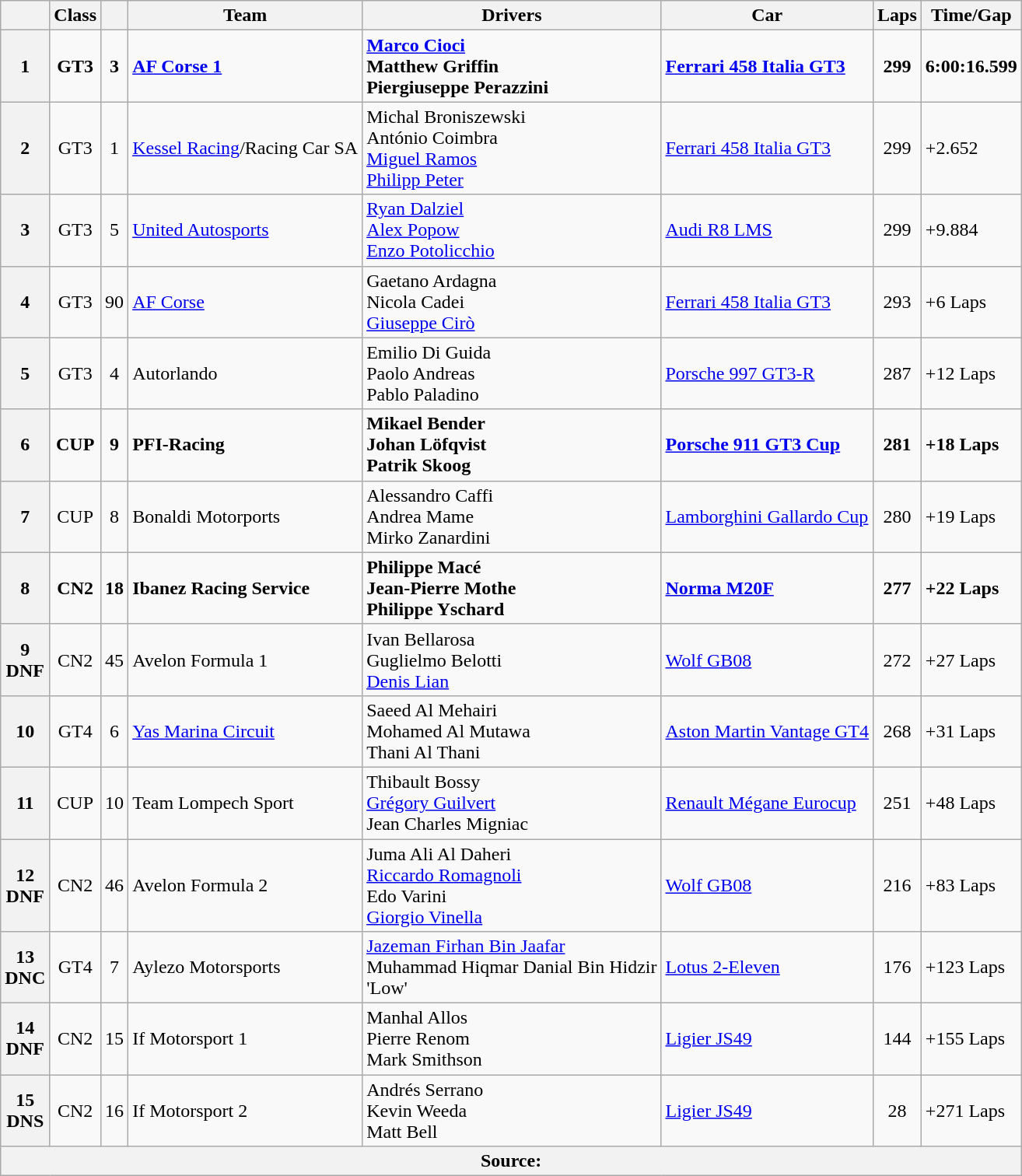<table class="wikitable">
<tr>
<th></th>
<th>Class</th>
<th></th>
<th>Team</th>
<th>Drivers</th>
<th>Car</th>
<th>Laps</th>
<th>Time/Gap</th>
</tr>
<tr>
<th>1</th>
<td align="center"><strong>GT3</strong></td>
<td align="center"><strong>3</strong></td>
<td><strong> <a href='#'>AF Corse 1</a></strong></td>
<td><strong> <a href='#'>Marco Cioci</a><br> Matthew Griffin<br> Piergiuseppe Perazzini</strong></td>
<td><a href='#'><strong>Ferrari 458 Italia GT3</strong></a></td>
<td align="center"><strong>299</strong></td>
<td><strong>6:00:16.599</strong></td>
</tr>
<tr>
<th>2</th>
<td align="center">GT3</td>
<td align="center">1</td>
<td> <a href='#'>Kessel Racing</a>/Racing Car SA</td>
<td> Michal Broniszewski<br> António Coimbra<br> <a href='#'>Miguel Ramos</a><br> <a href='#'>Philipp Peter</a></td>
<td><a href='#'>Ferrari 458 Italia GT3</a></td>
<td align="center">299</td>
<td>+2.652</td>
</tr>
<tr>
<th>3</th>
<td align="center">GT3</td>
<td align="center">5</td>
<td> <a href='#'>United Autosports</a></td>
<td> <a href='#'>Ryan Dalziel</a><br> <a href='#'>Alex Popow</a><br> <a href='#'>Enzo Potolicchio</a></td>
<td><a href='#'>Audi R8 LMS</a></td>
<td align="center">299</td>
<td>+9.884</td>
</tr>
<tr>
<th>4</th>
<td align="center">GT3</td>
<td align="center">90</td>
<td> <a href='#'>AF Corse</a></td>
<td> Gaetano Ardagna<br> Nicola Cadei<br> <a href='#'>Giuseppe Cirò</a></td>
<td><a href='#'>Ferrari 458 Italia GT3</a></td>
<td align="center">293</td>
<td>+6 Laps</td>
</tr>
<tr>
<th>5</th>
<td align="center">GT3</td>
<td align="center">4</td>
<td> Autorlando</td>
<td> Emilio Di Guida<br> Paolo Andreas<br> Pablo Paladino</td>
<td><a href='#'>Porsche 997 GT3-R</a></td>
<td align="center">287</td>
<td>+12 Laps</td>
</tr>
<tr>
<th>6</th>
<td align="center"><strong>CUP</strong></td>
<td align="center"><strong>9</strong></td>
<td><strong> PFI-Racing</strong></td>
<td><strong> Mikael Bender<br> Johan Löfqvist<br> Patrik Skoog</strong></td>
<td><a href='#'><strong>Porsche 911 GT3 Cup</strong></a></td>
<td align="center"><strong>281</strong></td>
<td><strong>+18 Laps</strong></td>
</tr>
<tr>
<th>7</th>
<td align="center">CUP</td>
<td align="center">8</td>
<td> Bonaldi Motorports</td>
<td> Alessandro Caffi<br> Andrea Mame<br> Mirko Zanardini</td>
<td><a href='#'>Lamborghini Gallardo Cup</a></td>
<td align="center">280</td>
<td>+19 Laps</td>
</tr>
<tr>
<th>8</th>
<td align="center"><strong>CN2</strong></td>
<td align="center"><strong>18</strong></td>
<td><strong> Ibanez Racing Service</strong></td>
<td><strong> Philippe Macé<br> Jean-Pierre Mothe<br> Philippe Yschard</strong></td>
<td><a href='#'><strong>Norma M20F</strong></a></td>
<td align="center"><strong>277</strong></td>
<td><strong>+22 Laps</strong></td>
</tr>
<tr>
<th>9<br>DNF</th>
<td align="center">CN2</td>
<td align="center">45</td>
<td> Avelon Formula 1</td>
<td> Ivan Bellarosa<br> Guglielmo Belotti<br> <a href='#'>Denis Lian</a></td>
<td><a href='#'>Wolf GB08</a></td>
<td align="center">272</td>
<td>+27 Laps</td>
</tr>
<tr>
<th>10</th>
<td align="center">GT4</td>
<td align="center">6</td>
<td> <a href='#'>Yas Marina Circuit</a></td>
<td> Saeed Al Mehairi<br> Mohamed Al Mutawa<br> Thani Al Thani</td>
<td><a href='#'>Aston Martin Vantage GT4</a></td>
<td align="center">268</td>
<td>+31 Laps</td>
</tr>
<tr>
<th>11</th>
<td align="center">CUP</td>
<td align="center">10</td>
<td> Team Lompech Sport</td>
<td> Thibault Bossy<br> <a href='#'>Grégory Guilvert</a><br> Jean Charles Migniac</td>
<td><a href='#'>Renault Mégane Eurocup</a></td>
<td align="center">251</td>
<td>+48 Laps</td>
</tr>
<tr>
<th>12<br>DNF</th>
<td align="center">CN2</td>
<td align="center">46</td>
<td> Avelon Formula 2</td>
<td> Juma Ali Al Daheri<br> <a href='#'>Riccardo Romagnoli</a><br> Edo Varini<br> <a href='#'>Giorgio Vinella</a></td>
<td><a href='#'>Wolf GB08</a></td>
<td align="center">216</td>
<td>+83 Laps</td>
</tr>
<tr>
<th>13<br>DNC</th>
<td align="center">GT4</td>
<td align="center">7</td>
<td> Aylezo Motorsports</td>
<td> <a href='#'>Jazeman Firhan Bin Jaafar</a><br> Muhammad Hiqmar Danial Bin Hidzir<br> 'Low'</td>
<td><a href='#'>Lotus 2-Eleven</a></td>
<td align="center">176</td>
<td>+123 Laps</td>
</tr>
<tr>
<th>14<br>DNF</th>
<td align="center">CN2</td>
<td align="center">15</td>
<td> If Motorsport 1</td>
<td> Manhal Allos<br> Pierre Renom<br> Mark Smithson</td>
<td><a href='#'>Ligier JS49</a></td>
<td align="center">144</td>
<td>+155 Laps</td>
</tr>
<tr>
<th>15<br>DNS</th>
<td align="center">CN2</td>
<td align="center">16</td>
<td> If Motorsport 2</td>
<td> Andrés Serrano<br> Kevin Weeda<br> Matt Bell</td>
<td><a href='#'>Ligier JS49</a></td>
<td align="center">28</td>
<td>+271 Laps</td>
</tr>
<tr>
<th colspan="8">Source:</th>
</tr>
</table>
